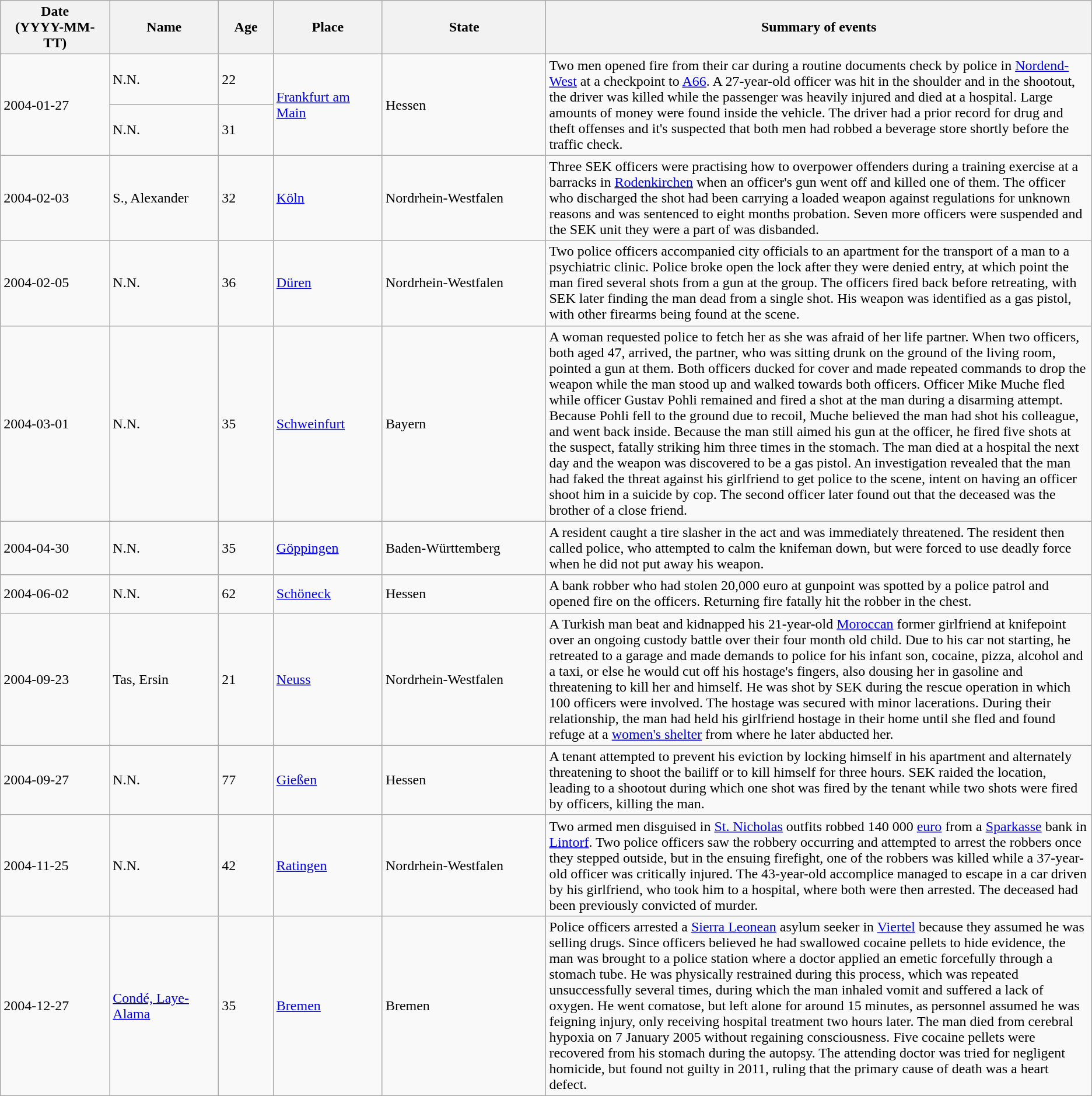<table class="wikitable sortable static-row-numbers static-row-header-text">
<tr>
<th style="width:10%;">Date<br>(YYYY-MM-TT)</th>
<th style="width:10%;">Name</th>
<th style="width:5%;">Age</th>
<th style="width:10%;">Place</th>
<th style="width:15%;">State</th>
<th style="width:50%;">Summary of events</th>
</tr>
<tr>
<td rowspan=2>2004-01-27</td>
<td>N.N.</td>
<td>22</td>
<td rowspan=2><a href='#'>Frankfurt am Main</a></td>
<td rowspan="2">Hessen</td>
<td rowspan="2">Two men opened fire from their car during a routine documents check by police in <a href='#'>Nordend-West</a> at a checkpoint to <a href='#'>A66</a>. A 27-year-old officer was hit in the shoulder and in the shootout, the driver was killed while the passenger was heavily injured and died at a hospital. Large amounts of money were found inside the vehicle. The driver had a prior record for drug and theft offenses and it's suspected that both men had robbed a beverage store shortly before the traffic check.</td>
</tr>
<tr>
<td>N.N.</td>
<td>31</td>
</tr>
<tr>
<td>2004-02-03</td>
<td>S., Alexander</td>
<td>32</td>
<td><a href='#'>Köln</a></td>
<td>Nordrhein-Westfalen</td>
<td>Three SEK officers were practising how to overpower offenders during a training exercise at a barracks in <a href='#'>Rodenkirchen</a> when an officer's gun went off and killed one of them. The officer who discharged the shot had been carrying a loaded weapon against regulations for unknown reasons and was sentenced to eight months probation. Seven more officers were suspended and the SEK unit they were a part of was disbanded.</td>
</tr>
<tr>
<td>2004-02-05</td>
<td>N.N.</td>
<td>36</td>
<td><a href='#'>Düren</a></td>
<td>Nordrhein-Westfalen</td>
<td>Two police officers accompanied city officials to an apartment for the transport of a man to a psychiatric clinic. Police broke open the lock after they were denied entry, at which point the man fired several shots from a gun at the group. The officers fired back before retreating, with SEK later finding the man dead from a single shot. His weapon was identified as a gas pistol, with other firearms being found at the scene.</td>
</tr>
<tr>
<td>2004-03-01</td>
<td>N.N.</td>
<td>35</td>
<td><a href='#'>Schweinfurt</a></td>
<td>Bayern</td>
<td>A woman requested police to fetch her as she was afraid of her life partner. When two officers, both aged 47, arrived, the partner, who was sitting drunk on the ground of the living room, pointed a gun at them. Both officers ducked for cover and made repeated commands to drop the weapon while the man stood up and walked towards both officers. Officer Mike Muche fled while officer Gustav Pohli remained and fired a shot at the man during a disarming attempt. Because Pohli fell to the ground due to recoil, Muche believed the man had shot his colleague, and went back inside. Because the man still aimed his gun at the officer, he fired five shots at the suspect, fatally striking him three times in the stomach. The man died at a hospital the next day and the weapon was discovered to be a gas pistol. An investigation revealed that the man had faked the threat against his girlfriend to get police to the scene, intent on having an officer shoot him in a suicide by cop. The second officer later found out that the deceased was the brother of a close friend.</td>
</tr>
<tr>
<td>2004-04-30</td>
<td>N.N.</td>
<td>35</td>
<td><a href='#'>Göppingen</a></td>
<td>Baden-Württemberg</td>
<td>A resident caught a tire slasher in the act and was immediately threatened. The resident then called police, who attempted to calm the knifeman down, but were forced to use deadly force when he did not put away his weapon.</td>
</tr>
<tr>
<td>2004-06-02</td>
<td>N.N.</td>
<td>62</td>
<td><a href='#'>Schöneck</a></td>
<td>Hessen</td>
<td>A bank robber who had stolen 20,000 euro at gunpoint was spotted by a police patrol and opened fire on the officers. Returning fire fatally hit the robber in the chest.</td>
</tr>
<tr>
<td>2004-09-23</td>
<td>Tas, Ersin</td>
<td>21</td>
<td><a href='#'>Neuss</a></td>
<td>Nordrhein-Westfalen</td>
<td>A Turkish man beat and kidnapped his 21-year-old <a href='#'>Moroccan</a> former girlfriend at knifepoint over an ongoing custody battle over their four month old child. Due to his car not starting, he retreated to a garage and made demands to police for his infant son, cocaine, pizza, alcohol and a taxi, or else he would cut off his hostage's fingers, also dousing her in gasoline and threatening to kill her and himself. He was shot by SEK during the rescue operation in which 100 officers were involved. The hostage was secured with minor lacerations. During their relationship, the man had held his girlfriend hostage in their home until she fled and found refuge at a <a href='#'>women's shelter</a> from where he later abducted her.</td>
</tr>
<tr>
<td>2004-09-27</td>
<td>N.N.</td>
<td>77</td>
<td><a href='#'>Gießen</a></td>
<td>Hessen</td>
<td>A tenant attempted to prevent his eviction by locking himself in his apartment and alternately threatening to shoot the bailiff or to kill himself for three hours. SEK raided the location, leading to a shootout during which one shot was fired by the tenant while two shots were fired by officers, killing the man.</td>
</tr>
<tr>
<td>2004-11-25</td>
<td>N.N.</td>
<td>42</td>
<td><a href='#'>Ratingen</a></td>
<td>Nordrhein-Westfalen</td>
<td>Two armed men disguised in <a href='#'>St. Nicholas</a> outfits robbed 140 000 <a href='#'>euro</a> from a <a href='#'>Sparkasse</a> bank in <a href='#'>Lintorf</a>. Two police officers saw the robbery occurring and attempted to arrest the robbers once they stepped outside, but in the ensuing firefight, one of the robbers was killed while a 37-year-old officer was critically injured. The 43-year-old accomplice managed to escape in a car driven by his girlfriend, who took him to a hospital, where both were then arrested. The deceased had been previously convicted of murder.</td>
</tr>
<tr>
<td>2004-12-27</td>
<td><a href='#'>Condé, Laye-Alama</a></td>
<td>35</td>
<td><a href='#'>Bremen</a></td>
<td>Bremen</td>
<td>Police officers arrested a <a href='#'>Sierra Leonean</a> asylum seeker in <a href='#'>Viertel</a> because they assumed he was selling drugs. Since officers believed he had swallowed cocaine pellets to hide evidence, the man was brought to a police station where a doctor applied an emetic forcefully through a stomach tube. He was physically restrained during this process, which was repeated unsuccessfully several times, during which the man inhaled vomit and suffered a lack of oxygen. He went comatose, but left alone for around 15 minutes, as personnel assumed he was feigning injury, only receiving hospital treatment two hours later. The man died from cerebral hypoxia on 7 January 2005 without regaining consciousness. Five cocaine pellets were recovered from his stomach during the autopsy. The attending doctor was tried for negligent homicide, but found not guilty in 2011, ruling that the primary cause of death was a heart defect.</td>
</tr>
</table>
